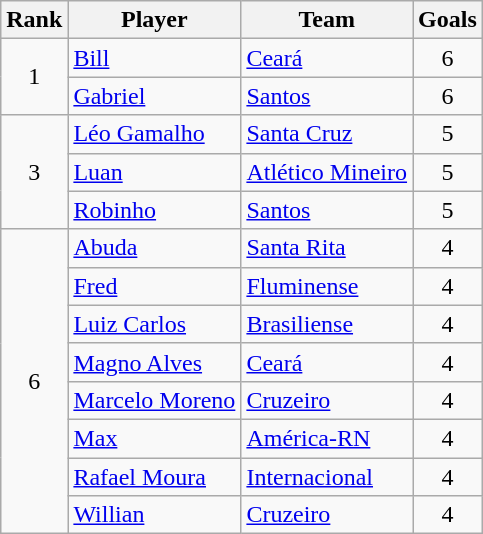<table class="wikitable sortable">
<tr>
<th>Rank</th>
<th>Player</th>
<th>Team</th>
<th>Goals</th>
</tr>
<tr>
<td align=center rowspan=2>1</td>
<td> <a href='#'>Bill</a></td>
<td> <a href='#'>Ceará</a></td>
<td align=center>6</td>
</tr>
<tr>
<td> <a href='#'>Gabriel</a></td>
<td> <a href='#'>Santos</a></td>
<td align=center>6</td>
</tr>
<tr>
<td align=center rowspan=3>3</td>
<td> <a href='#'>Léo Gamalho</a></td>
<td> <a href='#'>Santa Cruz</a></td>
<td align=center>5</td>
</tr>
<tr>
<td> <a href='#'>Luan</a></td>
<td> <a href='#'>Atlético Mineiro</a></td>
<td align=center>5</td>
</tr>
<tr>
<td> <a href='#'>Robinho</a></td>
<td> <a href='#'>Santos</a></td>
<td align=center>5</td>
</tr>
<tr>
<td align=center rowspan=8>6</td>
<td> <a href='#'>Abuda</a></td>
<td> <a href='#'>Santa Rita</a></td>
<td align=center>4</td>
</tr>
<tr>
<td> <a href='#'>Fred</a></td>
<td> <a href='#'>Fluminense</a></td>
<td align=center>4</td>
</tr>
<tr>
<td> <a href='#'>Luiz Carlos</a></td>
<td> <a href='#'>Brasiliense</a></td>
<td align=center>4</td>
</tr>
<tr>
<td> <a href='#'>Magno Alves</a></td>
<td> <a href='#'>Ceará</a></td>
<td align=center>4</td>
</tr>
<tr>
<td> <a href='#'>Marcelo Moreno</a></td>
<td> <a href='#'>Cruzeiro</a></td>
<td align=center>4</td>
</tr>
<tr>
<td> <a href='#'>Max</a></td>
<td> <a href='#'>América-RN</a></td>
<td align=center>4</td>
</tr>
<tr>
<td> <a href='#'>Rafael Moura</a></td>
<td> <a href='#'>Internacional</a></td>
<td align=center>4</td>
</tr>
<tr>
<td> <a href='#'>Willian</a></td>
<td> <a href='#'>Cruzeiro</a></td>
<td align=center>4</td>
</tr>
</table>
